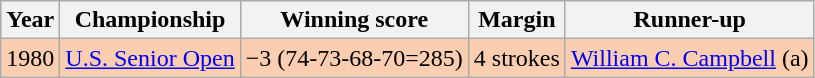<table class="wikitable">
<tr>
<th>Year</th>
<th>Championship</th>
<th>Winning score</th>
<th>Margin</th>
<th>Runner-up</th>
</tr>
<tr style="background:#FBCEB1;">
<td>1980</td>
<td><a href='#'>U.S. Senior Open</a></td>
<td>−3 (74-73-68-70=285)</td>
<td>4 strokes</td>
<td> <a href='#'>William C. Campbell</a> (a)</td>
</tr>
</table>
